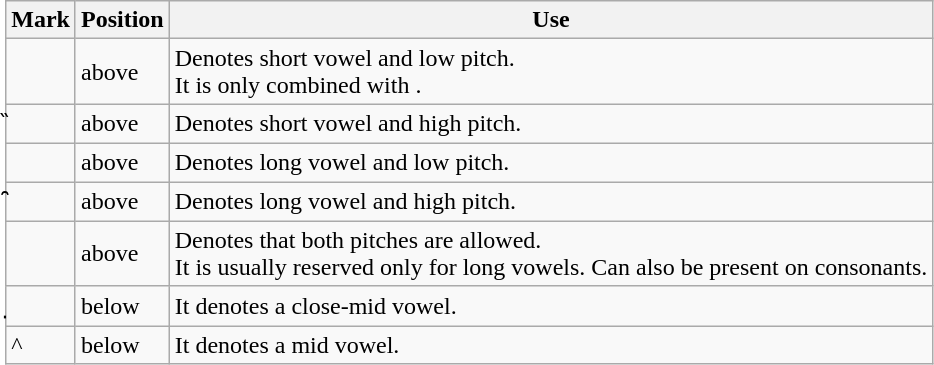<table class="wikitable">
<tr>
<th>Mark</th>
<th>Position</th>
<th>Use</th>
</tr>
<tr>
<td></td>
<td>above</td>
<td>Denotes short vowel and low pitch.<br>It is only combined with .</td>
</tr>
<tr>
<td>̏</td>
<td>above</td>
<td>Denotes short vowel and high pitch.</td>
</tr>
<tr>
<td></td>
<td>above</td>
<td>Denotes long vowel and low pitch.</td>
</tr>
<tr>
<td>̑</td>
<td>above</td>
<td>Denotes long vowel and high pitch.</td>
</tr>
<tr>
<td></td>
<td>above</td>
<td>Denotes that both pitches are allowed.<br>It is usually reserved only for long vowels. Can also be present on consonants.</td>
</tr>
<tr>
<td>̣</td>
<td>below</td>
<td>It denotes a close-mid vowel.</td>
</tr>
<tr>
<td>^</td>
<td>below</td>
<td>It denotes a mid vowel.</td>
</tr>
</table>
